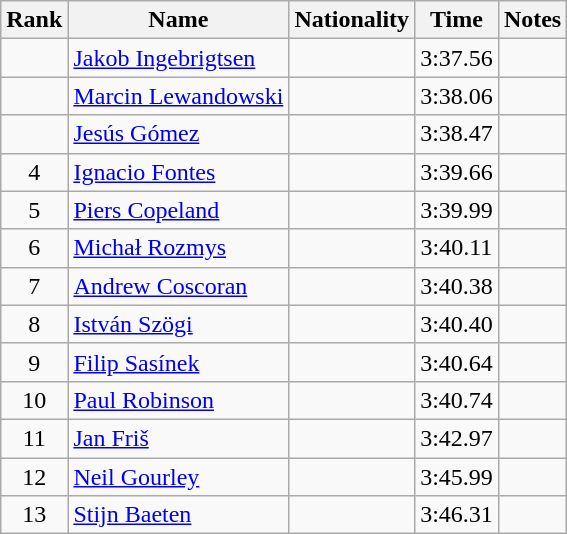<table class="wikitable sortable" style="text-align:center">
<tr>
<th>Rank</th>
<th>Name</th>
<th>Nationality</th>
<th>Time</th>
<th>Notes</th>
</tr>
<tr>
<td></td>
<td align=left><a href='#'>Jakob Ingebrigtsen</a></td>
<td align=left></td>
<td>3:37.56</td>
<td></td>
</tr>
<tr>
<td></td>
<td align=left><a href='#'>Marcin Lewandowski</a></td>
<td align=left></td>
<td>3:38.06</td>
<td></td>
</tr>
<tr>
<td></td>
<td align=left><a href='#'>Jesús Gómez</a></td>
<td align=left></td>
<td>3:38.47</td>
<td></td>
</tr>
<tr>
<td>4</td>
<td align=left><a href='#'>Ignacio Fontes</a></td>
<td align=left></td>
<td>3:39.66</td>
<td></td>
</tr>
<tr>
<td>5</td>
<td align=left><a href='#'>Piers Copeland</a></td>
<td align=left></td>
<td>3:39.99</td>
<td></td>
</tr>
<tr>
<td>6</td>
<td align=left><a href='#'>Michał Rozmys</a></td>
<td align=left></td>
<td>3:40.11</td>
<td></td>
</tr>
<tr>
<td>7</td>
<td align=left><a href='#'>Andrew Coscoran</a></td>
<td align=left></td>
<td>3:40.38</td>
<td></td>
</tr>
<tr>
<td>8</td>
<td align=left><a href='#'>István Szögi</a></td>
<td align=left></td>
<td>3:40.40</td>
<td></td>
</tr>
<tr>
<td>9</td>
<td align=left><a href='#'>Filip Sasínek</a></td>
<td align=left></td>
<td>3:40.64</td>
<td></td>
</tr>
<tr>
<td>10</td>
<td align=left><a href='#'>Paul Robinson</a></td>
<td align=left></td>
<td>3:40.74</td>
<td></td>
</tr>
<tr>
<td>11</td>
<td align=left><a href='#'>Jan Friš</a></td>
<td align=left></td>
<td>3:42.97</td>
<td></td>
</tr>
<tr>
<td>12</td>
<td align=left><a href='#'>Neil Gourley</a></td>
<td align=left></td>
<td>3:45.99</td>
<td></td>
</tr>
<tr>
<td>13</td>
<td align=left><a href='#'>Stijn Baeten</a></td>
<td align=left></td>
<td>3:46.31</td>
<td></td>
</tr>
</table>
